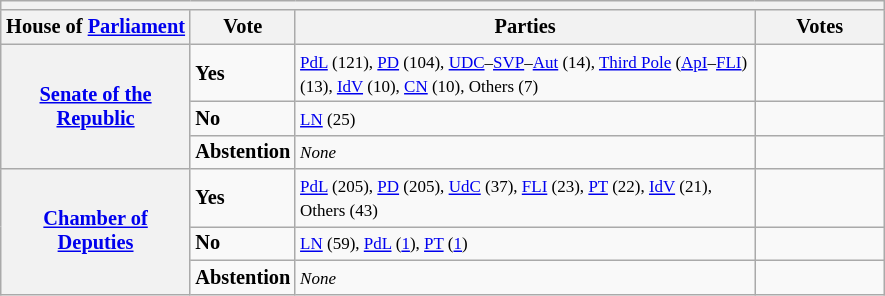<table class="wikitable" style="font-size:85%;">
<tr>
<th colspan="4"></th>
</tr>
<tr>
<th width="120">House of <a href='#'>Parliament</a></th>
<th width="60">Vote</th>
<th width="300">Parties</th>
<th width="80" align="center">Votes</th>
</tr>
<tr>
<th rowspan="3"><a href='#'>Senate of the Republic</a><br></th>
<td><strong> Yes</strong></td>
<td><small><a href='#'>PdL</a> (121), <a href='#'>PD</a> (104), <a href='#'>UDC</a>–<a href='#'>SVP</a>–<a href='#'>Aut</a> (14), <a href='#'>Third Pole</a> (<a href='#'>ApI</a>–<a href='#'>FLI</a>) (13), <a href='#'>IdV</a> (10), <a href='#'>CN</a> (10), Others (7)</small></td>
<td></td>
</tr>
<tr>
<td><strong> No</strong></td>
<td><small><a href='#'>LN</a> (25)</small></td>
<td></td>
</tr>
<tr>
<td><strong>Abstention</strong></td>
<td><small><em>None</em></small></td>
<td></td>
</tr>
<tr>
<th rowspan="3"><a href='#'>Chamber of Deputies</a><br></th>
<td><strong> Yes</strong></td>
<td><small><a href='#'>PdL</a> (205), <a href='#'>PD</a> (205), <a href='#'>UdC</a> (37), <a href='#'>FLI</a> (23), <a href='#'>PT</a> (22), <a href='#'>IdV</a> (21), Others (43)</small></td>
<td></td>
</tr>
<tr>
<td><strong> No</strong></td>
<td><small><a href='#'>LN</a> (59), <a href='#'>PdL</a> (<a href='#'>1</a>), <a href='#'>PT</a> (<a href='#'>1</a>)</small></td>
<td></td>
</tr>
<tr>
<td><strong>Abstention</strong></td>
<td><small><em>None</em></small></td>
<td></td>
</tr>
</table>
